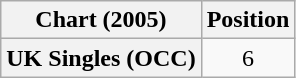<table class="wikitable plainrowheaders" style="text-align:center">
<tr>
<th>Chart (2005)</th>
<th>Position</th>
</tr>
<tr>
<th scope="row">UK Singles (OCC)</th>
<td>6</td>
</tr>
</table>
